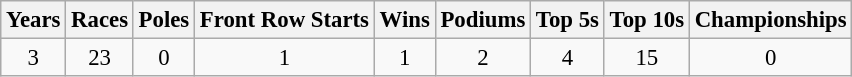<table class="wikitable" style="text-align:center; font-size:95%">
<tr>
<th>Years</th>
<th>Races</th>
<th>Poles</th>
<th>Front Row Starts</th>
<th>Wins</th>
<th>Podiums<br></th>
<th>Top 5s<br></th>
<th>Top 10s<br></th>
<th>Championships</th>
</tr>
<tr>
<td>3</td>
<td>23</td>
<td>0</td>
<td>1</td>
<td>1</td>
<td>2</td>
<td>4</td>
<td>15</td>
<td>0</td>
</tr>
</table>
